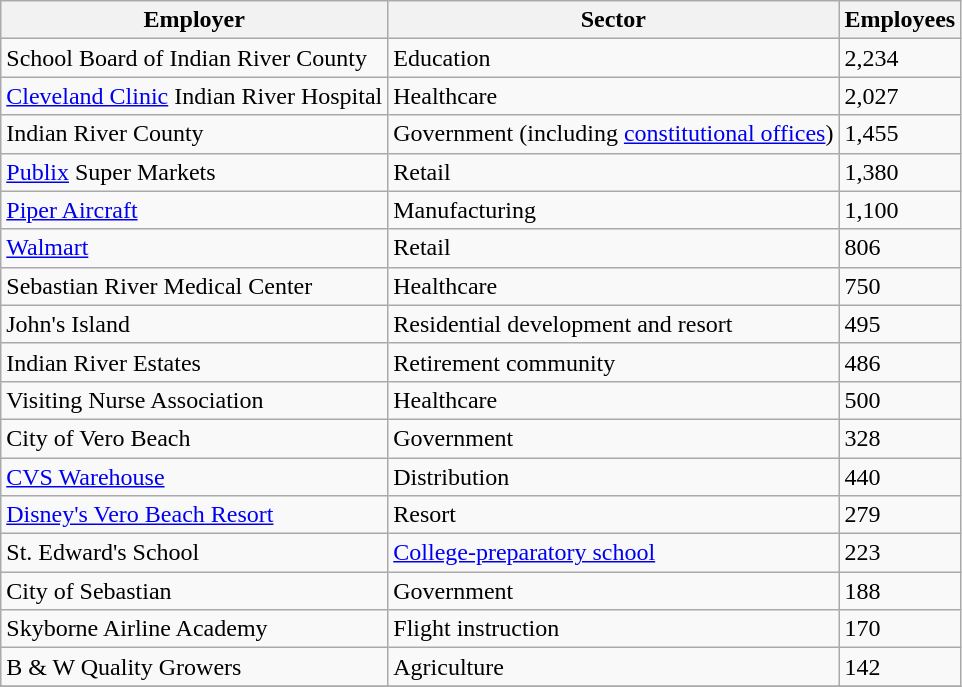<table class="wikitable sortable">
<tr>
<th>Employer</th>
<th>Sector</th>
<th>Employees</th>
</tr>
<tr>
<td>School Board of Indian River County</td>
<td>Education</td>
<td>2,234</td>
</tr>
<tr>
<td><a href='#'>Cleveland Clinic</a> Indian River Hospital</td>
<td>Healthcare</td>
<td>2,027</td>
</tr>
<tr>
<td>Indian River County</td>
<td>Government (including <a href='#'>constitutional offices</a>)</td>
<td>1,455</td>
</tr>
<tr>
<td><a href='#'>Publix</a> Super Markets</td>
<td>Retail</td>
<td>1,380</td>
</tr>
<tr>
<td><a href='#'>Piper Aircraft</a></td>
<td>Manufacturing</td>
<td>1,100</td>
</tr>
<tr>
<td><a href='#'>Walmart</a></td>
<td>Retail</td>
<td>806</td>
</tr>
<tr>
<td>Sebastian River Medical Center</td>
<td>Healthcare</td>
<td>750</td>
</tr>
<tr>
<td>John's Island</td>
<td>Residential development and resort</td>
<td>495</td>
</tr>
<tr>
<td>Indian River Estates</td>
<td>Retirement community</td>
<td>486</td>
</tr>
<tr>
<td>Visiting Nurse Association</td>
<td>Healthcare</td>
<td>500</td>
</tr>
<tr>
<td>City of Vero Beach</td>
<td>Government</td>
<td>328</td>
</tr>
<tr>
<td><a href='#'>CVS Warehouse</a></td>
<td>Distribution</td>
<td>440</td>
</tr>
<tr>
<td><a href='#'>Disney's Vero Beach Resort</a></td>
<td>Resort</td>
<td>279</td>
</tr>
<tr>
<td>St. Edward's School</td>
<td><a href='#'>College-preparatory school</a></td>
<td>223</td>
</tr>
<tr>
<td>City of Sebastian</td>
<td>Government</td>
<td>188</td>
</tr>
<tr>
<td>Skyborne Airline Academy</td>
<td>Flight instruction</td>
<td>170</td>
</tr>
<tr>
<td>B & W Quality Growers</td>
<td>Agriculture</td>
<td>142</td>
</tr>
<tr>
</tr>
</table>
